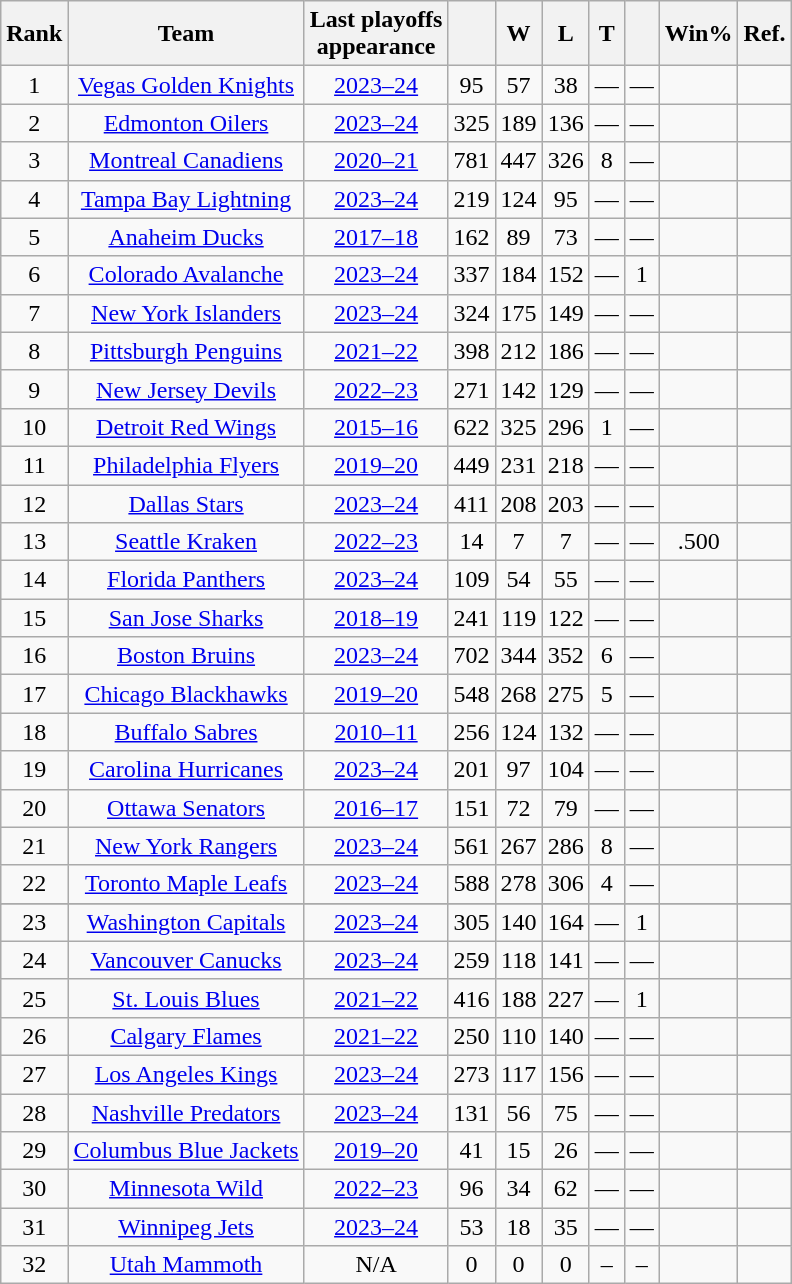<table class="wikitable sortable" border="1">
<tr align="center">
<th>Rank</th>
<th>Team</th>
<th>Last playoffs<br> appearance</th>
<th></th>
<th>W</th>
<th>L</th>
<th>T</th>
<th></th>
<th>Win%</th>
<th>Ref.</th>
</tr>
<tr align="center">
<td>1</td>
<td><a href='#'>Vegas Golden Knights</a></td>
<td><a href='#'>2023–24</a></td>
<td>95</td>
<td>57</td>
<td>38</td>
<td>—</td>
<td>—</td>
<td></td>
<td></td>
</tr>
<tr align="center">
<td>2</td>
<td><a href='#'>Edmonton Oilers</a></td>
<td><a href='#'>2023–24</a></td>
<td>325</td>
<td>189</td>
<td>136</td>
<td>—</td>
<td>—</td>
<td></td>
<td></td>
</tr>
<tr align="center">
<td>3</td>
<td><a href='#'>Montreal Canadiens</a></td>
<td><a href='#'>2020–21</a></td>
<td>781</td>
<td>447</td>
<td>326</td>
<td>8</td>
<td>—</td>
<td></td>
<td></td>
</tr>
<tr align="center">
<td>4</td>
<td><a href='#'>Tampa Bay Lightning</a></td>
<td><a href='#'>2023–24</a></td>
<td>219</td>
<td>124</td>
<td>95</td>
<td>—</td>
<td>—</td>
<td></td>
<td></td>
</tr>
<tr align="center">
<td>5</td>
<td><a href='#'>Anaheim Ducks</a></td>
<td><a href='#'>2017–18</a></td>
<td>162</td>
<td>89</td>
<td>73</td>
<td>—</td>
<td>—</td>
<td></td>
<td></td>
</tr>
<tr align="center">
<td>6</td>
<td><a href='#'>Colorado Avalanche</a></td>
<td><a href='#'>2023–24</a></td>
<td>337</td>
<td>184</td>
<td>152</td>
<td>—</td>
<td>1</td>
<td></td>
<td></td>
</tr>
<tr align="center">
<td>7</td>
<td><a href='#'>New York Islanders</a></td>
<td><a href='#'>2023–24</a></td>
<td>324</td>
<td>175</td>
<td>149</td>
<td>—</td>
<td>—</td>
<td></td>
<td></td>
</tr>
<tr align="center">
<td>8</td>
<td><a href='#'>Pittsburgh Penguins</a></td>
<td><a href='#'>2021–22</a></td>
<td>398</td>
<td>212</td>
<td>186</td>
<td>—</td>
<td>—</td>
<td></td>
<td></td>
</tr>
<tr align="center">
<td>9</td>
<td><a href='#'>New Jersey Devils</a></td>
<td><a href='#'>2022–23</a></td>
<td>271</td>
<td>142</td>
<td>129</td>
<td>—</td>
<td>—</td>
<td></td>
<td></td>
</tr>
<tr align="center">
<td>10</td>
<td><a href='#'>Detroit Red Wings</a></td>
<td><a href='#'>2015–16</a></td>
<td>622</td>
<td>325</td>
<td>296</td>
<td>1</td>
<td>—</td>
<td></td>
<td></td>
</tr>
<tr align="center">
<td>11</td>
<td><a href='#'>Philadelphia Flyers</a></td>
<td><a href='#'>2019–20</a></td>
<td>449</td>
<td>231</td>
<td>218</td>
<td>—</td>
<td>—</td>
<td></td>
<td></td>
</tr>
<tr align="center">
<td>12</td>
<td><a href='#'>Dallas Stars</a></td>
<td><a href='#'>2023–24</a></td>
<td>411</td>
<td>208</td>
<td>203</td>
<td>—</td>
<td>—</td>
<td></td>
<td></td>
</tr>
<tr align="center">
<td>13</td>
<td><a href='#'>Seattle Kraken</a></td>
<td><a href='#'>2022–23</a></td>
<td>14</td>
<td>7</td>
<td>7</td>
<td>—</td>
<td>—</td>
<td>.500</td>
<td></td>
</tr>
<tr align="center">
<td>14</td>
<td><a href='#'>Florida Panthers</a></td>
<td><a href='#'>2023–24</a></td>
<td>109</td>
<td>54</td>
<td>55</td>
<td>—</td>
<td>—</td>
<td></td>
<td></td>
</tr>
<tr align="center">
<td>15</td>
<td><a href='#'>San Jose Sharks</a></td>
<td><a href='#'>2018–19</a></td>
<td>241</td>
<td>119</td>
<td>122</td>
<td>—</td>
<td>—</td>
<td></td>
<td></td>
</tr>
<tr align="center">
<td>16</td>
<td><a href='#'>Boston Bruins</a></td>
<td><a href='#'>2023–24</a></td>
<td>702</td>
<td>344</td>
<td>352</td>
<td>6</td>
<td>—</td>
<td></td>
<td></td>
</tr>
<tr align="center">
<td>17</td>
<td><a href='#'>Chicago Blackhawks</a></td>
<td><a href='#'>2019–20</a></td>
<td>548</td>
<td>268</td>
<td>275</td>
<td>5</td>
<td>—</td>
<td></td>
<td></td>
</tr>
<tr align="center">
<td>18</td>
<td><a href='#'>Buffalo Sabres</a></td>
<td><a href='#'>2010–11</a></td>
<td>256</td>
<td>124</td>
<td>132</td>
<td>—</td>
<td>—</td>
<td></td>
<td></td>
</tr>
<tr align="center">
<td>19</td>
<td><a href='#'>Carolina Hurricanes</a></td>
<td><a href='#'>2023–24</a></td>
<td>201</td>
<td>97</td>
<td>104</td>
<td>—</td>
<td>—</td>
<td></td>
<td></td>
</tr>
<tr align="center">
<td>20</td>
<td><a href='#'>Ottawa Senators</a></td>
<td><a href='#'>2016–17</a></td>
<td>151</td>
<td>72</td>
<td>79</td>
<td>—</td>
<td>—</td>
<td></td>
<td></td>
</tr>
<tr align="center">
<td>21</td>
<td><a href='#'>New York Rangers</a></td>
<td><a href='#'>2023–24</a></td>
<td>561</td>
<td>267</td>
<td>286</td>
<td>8</td>
<td>—</td>
<td></td>
<td></td>
</tr>
<tr align="center">
<td>22</td>
<td><a href='#'>Toronto Maple Leafs</a></td>
<td><a href='#'>2023–24</a></td>
<td>588</td>
<td>278</td>
<td>306</td>
<td>4</td>
<td>—</td>
<td></td>
<td></td>
</tr>
<tr align="center">
</tr>
<tr align="center">
<td>23</td>
<td><a href='#'>Washington Capitals</a></td>
<td><a href='#'>2023–24</a></td>
<td>305</td>
<td>140</td>
<td>164</td>
<td>—</td>
<td>1</td>
<td></td>
<td></td>
</tr>
<tr align="center">
<td>24</td>
<td><a href='#'>Vancouver Canucks</a></td>
<td><a href='#'>2023–24</a></td>
<td>259</td>
<td>118</td>
<td>141</td>
<td>—</td>
<td>—</td>
<td></td>
<td></td>
</tr>
<tr align="center">
<td>25</td>
<td><a href='#'>St. Louis Blues</a></td>
<td><a href='#'>2021–22</a></td>
<td>416</td>
<td>188</td>
<td>227</td>
<td>—</td>
<td>1</td>
<td></td>
<td></td>
</tr>
<tr align="center">
<td>26</td>
<td><a href='#'>Calgary Flames</a></td>
<td><a href='#'>2021–22</a></td>
<td>250</td>
<td>110</td>
<td>140</td>
<td>—</td>
<td>—</td>
<td></td>
<td></td>
</tr>
<tr align="center">
<td>27</td>
<td><a href='#'>Los Angeles Kings</a></td>
<td><a href='#'>2023–24</a></td>
<td>273</td>
<td>117</td>
<td>156</td>
<td>—</td>
<td>—</td>
<td></td>
<td></td>
</tr>
<tr align="center">
<td>28</td>
<td><a href='#'>Nashville Predators</a></td>
<td><a href='#'>2023–24</a></td>
<td>131</td>
<td>56</td>
<td>75</td>
<td>—</td>
<td>—</td>
<td></td>
<td></td>
</tr>
<tr align="center">
<td>29</td>
<td><a href='#'>Columbus Blue Jackets</a></td>
<td><a href='#'>2019–20</a></td>
<td>41</td>
<td>15</td>
<td>26</td>
<td>—</td>
<td>—</td>
<td></td>
<td></td>
</tr>
<tr align="center">
<td>30</td>
<td><a href='#'>Minnesota Wild</a></td>
<td><a href='#'>2022–23</a></td>
<td>96</td>
<td>34</td>
<td>62</td>
<td>—</td>
<td>—</td>
<td></td>
<td></td>
</tr>
<tr align="center">
<td>31</td>
<td><a href='#'>Winnipeg Jets</a></td>
<td><a href='#'>2023–24</a></td>
<td>53</td>
<td>18</td>
<td>35</td>
<td>—</td>
<td>—</td>
<td></td>
<td></td>
</tr>
<tr align="center">
<td>32</td>
<td><a href='#'>Utah Mammoth</a></td>
<td>N/A</td>
<td>0</td>
<td>0</td>
<td>0</td>
<td>–</td>
<td>–</td>
<td></td>
<td></td>
</tr>
</table>
